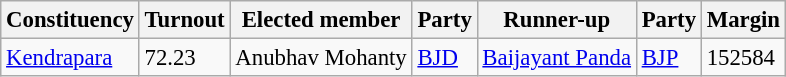<table class="sortable wikitable" style="font-size: 95%;">
<tr>
<th>Constituency</th>
<th>Turnout</th>
<th>Elected member</th>
<th>Party</th>
<th>Runner-up</th>
<th>Party</th>
<th>Margin</th>
</tr>
<tr>
<td><a href='#'>Kendrapara</a></td>
<td>72.23 </td>
<td>Anubhav Mohanty</td>
<td><a href='#'>BJD</a></td>
<td><a href='#'>Baijayant Panda</a></td>
<td><a href='#'>BJP</a></td>
<td>152584</td>
</tr>
</table>
